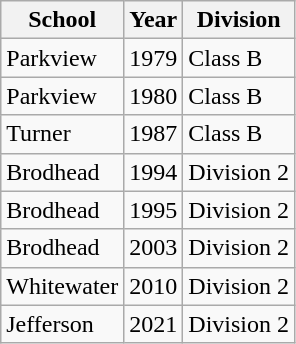<table class="wikitable">
<tr>
<th>School</th>
<th>Year</th>
<th>Division</th>
</tr>
<tr>
<td>Parkview</td>
<td>1979</td>
<td>Class B</td>
</tr>
<tr>
<td>Parkview</td>
<td>1980</td>
<td>Class B</td>
</tr>
<tr>
<td>Turner</td>
<td>1987</td>
<td>Class B</td>
</tr>
<tr>
<td>Brodhead</td>
<td>1994</td>
<td>Division 2</td>
</tr>
<tr>
<td>Brodhead</td>
<td>1995</td>
<td>Division 2</td>
</tr>
<tr>
<td>Brodhead</td>
<td>2003</td>
<td>Division 2</td>
</tr>
<tr>
<td>Whitewater</td>
<td>2010</td>
<td>Division 2</td>
</tr>
<tr>
<td>Jefferson</td>
<td>2021</td>
<td>Division 2</td>
</tr>
</table>
